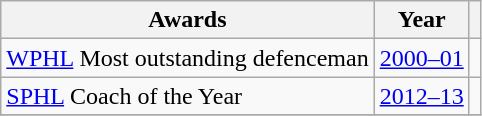<table class="wikitable">
<tr>
<th>Awards</th>
<th>Year</th>
<th></th>
</tr>
<tr>
<td><a href='#'>WPHL</a> Most outstanding defenceman</td>
<td><a href='#'>2000–01</a></td>
<td></td>
</tr>
<tr>
<td><a href='#'>SPHL</a> Coach of the Year</td>
<td><a href='#'>2012–13</a></td>
<td></td>
</tr>
<tr>
</tr>
</table>
